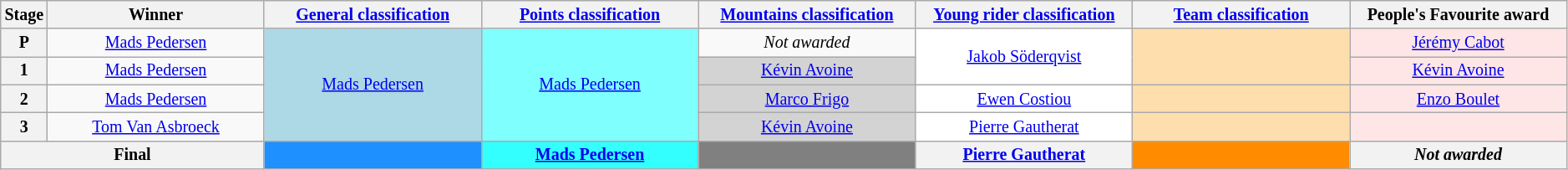<table class="wikitable" style="text-align: center; font-size:smaller;">
<tr style="background:#efefef;">
<th style="width:2%;">Stage</th>
<th style="width:14%;">Winner</th>
<th style="width:14%;"><a href='#'>General classification</a><br></th>
<th style="width:14%;"><a href='#'>Points classification</a><br></th>
<th style="width:14%;"><a href='#'>Mountains classification</a><br></th>
<th style="width:14%;"><a href='#'>Young rider classification</a><br></th>
<th style="width:14%;"><a href='#'>Team classification</a></th>
<th style="width:14%;">People's Favourite award<br></th>
</tr>
<tr>
<th>P</th>
<td><a href='#'>Mads Pedersen</a></td>
<td style="background:lightblue;" rowspan="4"><a href='#'>Mads Pedersen</a></td>
<td style="background:#80FFFF;" rowspan="4"><a href='#'>Mads Pedersen</a></td>
<td><em>Not awarded</em></td>
<td style="background:white;" rowspan="2"><a href='#'>Jakob Söderqvist</a></td>
<td style="background:navajowhite;" rowspan="2"></td>
<td style="background:#FFE6E6;"><a href='#'>Jérémy Cabot</a></td>
</tr>
<tr>
<th>1</th>
<td><a href='#'>Mads Pedersen</a></td>
<td style="background:lightgrey;"><a href='#'>Kévin Avoine</a></td>
<td style="background:#FFE6E6;"><a href='#'>Kévin Avoine</a></td>
</tr>
<tr>
<th>2</th>
<td><a href='#'>Mads Pedersen</a></td>
<td style="background:lightgrey;"><a href='#'>Marco Frigo</a></td>
<td style="background:white;"><a href='#'>Ewen Costiou</a></td>
<td style="background:navajowhite;"></td>
<td style="background:#FFE6E6;"><a href='#'>Enzo Boulet</a></td>
</tr>
<tr>
<th>3</th>
<td><a href='#'>Tom Van Asbroeck</a></td>
<td style="background:lightgrey;"><a href='#'>Kévin Avoine</a></td>
<td style="background:white;"><a href='#'>Pierre Gautherat</a></td>
<td style="background:navajowhite;"></td>
<td style="background:#FFE6E6;"></td>
</tr>
<tr>
<th colspan="2">Final</th>
<th style="background:dodgerblue;"></th>
<th style="background:#33FFFF;"><a href='#'>Mads Pedersen</a></th>
<th style="background:gray;"></th>
<th style="background:offwhite;"><a href='#'>Pierre Gautherat</a></th>
<th style="background:#FF8C00;"></th>
<th><em>Not awarded</em></th>
</tr>
</table>
